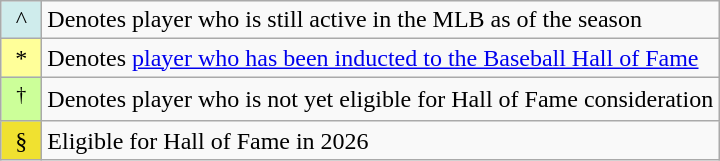<table class="wikitable">
<tr>
<td align="center" bgcolor="#CFECEC" width="20">^</td>
<td>Denotes player who is still active in the MLB as of the  season</td>
</tr>
<tr>
<td align="center" bgcolor="#FFFF99" width="20">*</td>
<td>Denotes <a href='#'>player who has been inducted to the Baseball Hall of Fame</a></td>
</tr>
<tr>
<td align="center" bgcolor="#CCFF99" width="20"><sup>†</sup></td>
<td>Denotes player who is not yet eligible for Hall of Fame consideration</td>
</tr>
<tr>
<td align="center" bgcolor="#F0E130" width="20">§</td>
<td>Eligible for Hall of Fame in 2026</td>
</tr>
</table>
